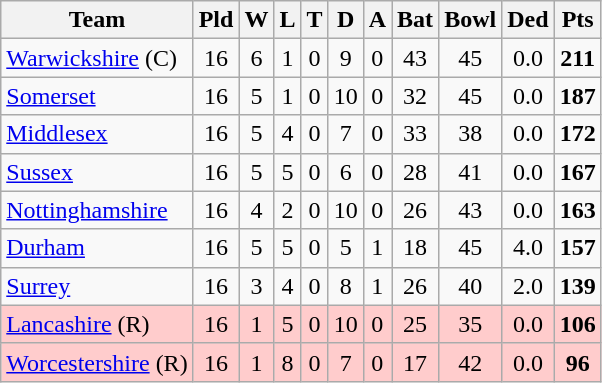<table class="wikitable" style="text-align: center;">
<tr>
<th>Team</th>
<th>Pld</th>
<th>W</th>
<th>L</th>
<th>T</th>
<th>D</th>
<th>A</th>
<th>Bat</th>
<th>Bowl</th>
<th>Ded</th>
<th>Pts</th>
</tr>
<tr -style="background:#fbd009;">
<td align=left><a href='#'>Warwickshire</a> (C)</td>
<td>16</td>
<td>6</td>
<td>1</td>
<td>0</td>
<td>9</td>
<td>0</td>
<td>43</td>
<td>45</td>
<td>0.0</td>
<td><strong>211</strong></td>
</tr>
<tr>
<td align=left><a href='#'>Somerset</a></td>
<td>16</td>
<td>5</td>
<td>1</td>
<td>0</td>
<td>10</td>
<td>0</td>
<td>32</td>
<td>45</td>
<td>0.0</td>
<td><strong>187</strong></td>
</tr>
<tr>
<td align=left><a href='#'>Middlesex</a></td>
<td>16</td>
<td>5</td>
<td>4</td>
<td>0</td>
<td>7</td>
<td>0</td>
<td>33</td>
<td>38</td>
<td>0.0</td>
<td><strong>172</strong></td>
</tr>
<tr>
<td align=left><a href='#'>Sussex</a></td>
<td>16</td>
<td>5</td>
<td>5</td>
<td>0</td>
<td>6</td>
<td>0</td>
<td>28</td>
<td>41</td>
<td>0.0</td>
<td><strong>167</strong></td>
</tr>
<tr>
<td align=left><a href='#'>Nottinghamshire</a></td>
<td>16</td>
<td>4</td>
<td>2</td>
<td>0</td>
<td>10</td>
<td>0</td>
<td>26</td>
<td>43</td>
<td>0.0</td>
<td><strong>163</strong></td>
</tr>
<tr>
<td align=left><a href='#'>Durham</a></td>
<td>16</td>
<td>5</td>
<td>5</td>
<td>0</td>
<td>5</td>
<td>1</td>
<td>18</td>
<td>45</td>
<td>4.0</td>
<td><strong>157</strong></td>
</tr>
<tr>
<td align=left><a href='#'>Surrey</a></td>
<td>16</td>
<td>3</td>
<td>4</td>
<td>0</td>
<td>8</td>
<td>1</td>
<td>26</td>
<td>40</td>
<td>2.0</td>
<td><strong>139</strong></td>
</tr>
<tr style="background:#FFCCCC;">
<td align=left><a href='#'>Lancashire</a> (R)</td>
<td>16</td>
<td>1</td>
<td>5</td>
<td>0</td>
<td>10</td>
<td>0</td>
<td>25</td>
<td>35</td>
<td>0.0</td>
<td><strong>106</strong></td>
</tr>
<tr style="background:#FFCCCC;">
<td align=left><a href='#'>Worcestershire</a> (R)</td>
<td>16</td>
<td>1</td>
<td>8</td>
<td>0</td>
<td>7</td>
<td>0</td>
<td>17</td>
<td>42</td>
<td>0.0</td>
<td><strong>96</strong></td>
</tr>
</table>
